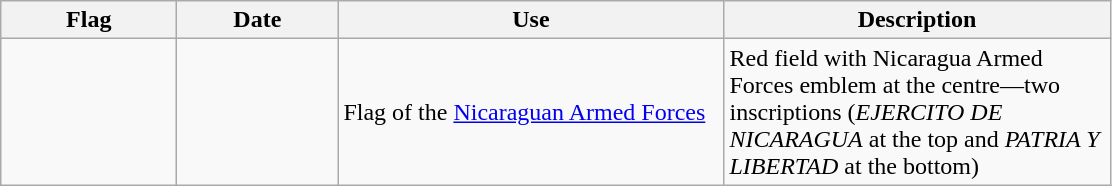<table class="wikitable">
<tr>
<th style="width:110px;">Flag</th>
<th style="width:100px;">Date</th>
<th style="width:250px;">Use</th>
<th style="width:250px;">Description</th>
</tr>
<tr>
<td></td>
<td></td>
<td>Flag of the <a href='#'>Nicaraguan Armed Forces</a></td>
<td>Red field with Nicaragua Armed Forces emblem at the centre—two inscriptions (<em>EJERCITO DE NICARAGUA</em> at the top and <em>PATRIA Y LIBERTAD</em> at the bottom)</td>
</tr>
</table>
